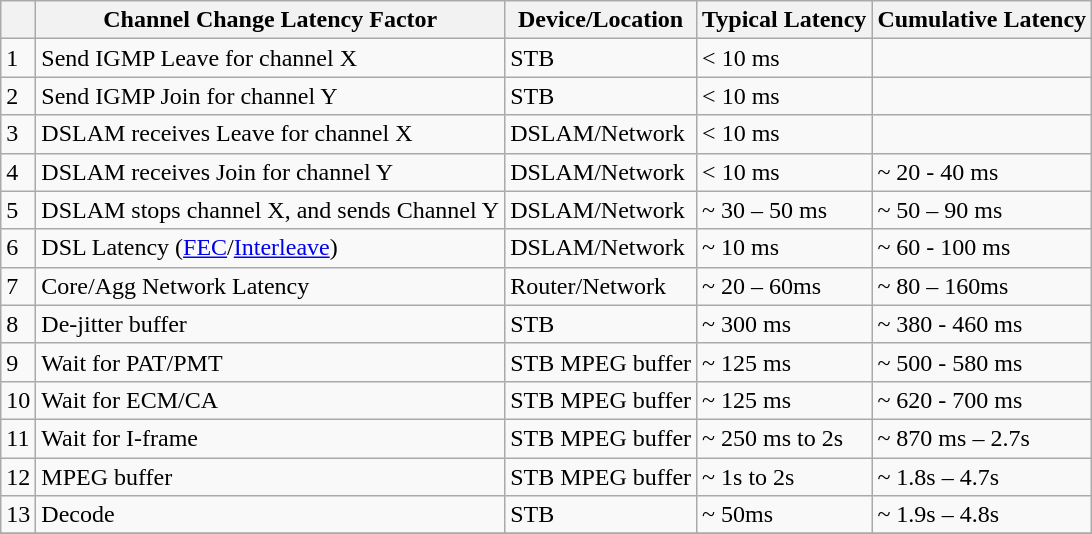<table class="wikitable" border="1">
<tr>
<th></th>
<th>Channel Change Latency Factor</th>
<th>Device/Location</th>
<th>Typical Latency</th>
<th>Cumulative Latency</th>
</tr>
<tr>
<td>1</td>
<td>Send IGMP Leave for channel X</td>
<td>STB</td>
<td>< 10 ms</td>
<td></td>
</tr>
<tr>
<td>2</td>
<td>Send IGMP Join for channel Y</td>
<td>STB</td>
<td>< 10 ms</td>
<td></td>
</tr>
<tr>
<td>3</td>
<td>DSLAM receives Leave for channel X</td>
<td>DSLAM/Network</td>
<td>< 10 ms</td>
<td></td>
</tr>
<tr>
<td>4</td>
<td>DSLAM receives Join for channel Y</td>
<td>DSLAM/Network</td>
<td>< 10 ms</td>
<td>~ 20 - 40 ms</td>
</tr>
<tr>
<td>5</td>
<td>DSLAM stops channel X, and sends Channel Y</td>
<td>DSLAM/Network</td>
<td>~ 30 – 50 ms</td>
<td>~ 50 – 90 ms</td>
</tr>
<tr>
<td>6</td>
<td>DSL Latency (<a href='#'>FEC</a>/<a href='#'>Interleave</a>)</td>
<td>DSLAM/Network</td>
<td>~ 10 ms</td>
<td>~ 60 - 100 ms</td>
</tr>
<tr>
<td>7</td>
<td>Core/Agg Network Latency</td>
<td>Router/Network</td>
<td>~ 20 – 60ms</td>
<td>~ 80 – 160ms</td>
</tr>
<tr>
<td>8</td>
<td>De-jitter buffer</td>
<td>STB</td>
<td>~ 300 ms</td>
<td>~ 380 - 460 ms</td>
</tr>
<tr>
<td>9</td>
<td>Wait for PAT/PMT</td>
<td>STB MPEG buffer</td>
<td>~ 125 ms</td>
<td>~ 500 - 580 ms</td>
</tr>
<tr>
<td>10</td>
<td>Wait for ECM/CA</td>
<td>STB MPEG buffer</td>
<td>~ 125 ms</td>
<td>~ 620 - 700 ms</td>
</tr>
<tr>
<td>11</td>
<td>Wait for I-frame</td>
<td>STB MPEG buffer</td>
<td>~ 250 ms to 2s</td>
<td>~ 870 ms – 2.7s</td>
</tr>
<tr>
<td>12</td>
<td>MPEG buffer</td>
<td>STB MPEG buffer</td>
<td>~ 1s to 2s</td>
<td>~ 1.8s – 4.7s</td>
</tr>
<tr>
<td>13</td>
<td>Decode</td>
<td>STB</td>
<td>~ 50ms</td>
<td>~ 1.9s – 4.8s</td>
</tr>
<tr>
</tr>
</table>
